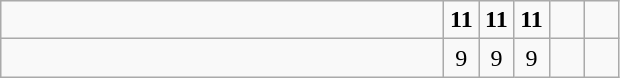<table class="wikitable">
<tr>
<td style="width:18em"><strong></strong></td>
<td align=center style="width:1em"><strong>11</strong></td>
<td align=center style="width:1em"><strong>11</strong></td>
<td align=center style="width:1em"><strong>11</strong></td>
<td align=center style="width:1em"></td>
<td align=center style="width:1em"></td>
</tr>
<tr>
<td style="width:18em"></td>
<td align=center style="width:1em">9</td>
<td align=center style="width:1em">9</td>
<td align=center style="width:1em">9</td>
<td align=center style="width:1em"></td>
<td align=center style="width:1em"></td>
</tr>
</table>
